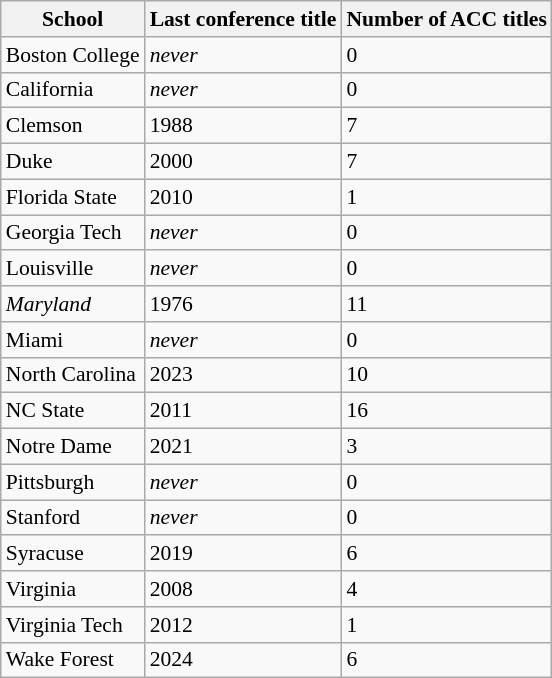<table class="wikitable sortable" style="font-size:90%" align="center">
<tr>
<th>School</th>
<th>Last conference title</th>
<th>Number of ACC titles</th>
</tr>
<tr>
<td>Boston College</td>
<td><em>never</em></td>
<td>0</td>
</tr>
<tr>
<td>California</td>
<td><em>never</em></td>
<td>0</td>
</tr>
<tr>
<td>Clemson</td>
<td>1988</td>
<td>7</td>
</tr>
<tr>
<td>Duke</td>
<td>2000</td>
<td>7</td>
</tr>
<tr>
<td>Florida State</td>
<td>2010</td>
<td>1</td>
</tr>
<tr>
<td>Georgia Tech</td>
<td><em>never</em></td>
<td>0</td>
</tr>
<tr>
<td>Louisville</td>
<td><em>never</em></td>
<td>0</td>
</tr>
<tr>
<td><em>Maryland</em></td>
<td>1976</td>
<td>11</td>
</tr>
<tr>
<td>Miami</td>
<td><em>never</em></td>
<td>0</td>
</tr>
<tr>
<td>North Carolina</td>
<td>2023</td>
<td>10</td>
</tr>
<tr>
<td>NC State</td>
<td>2011</td>
<td>16</td>
</tr>
<tr>
<td>Notre Dame</td>
<td>2021</td>
<td>3</td>
</tr>
<tr>
<td>Pittsburgh</td>
<td><em>never</em></td>
<td>0</td>
</tr>
<tr>
<td>Stanford</td>
<td><em>never</em></td>
<td>0</td>
</tr>
<tr>
<td>Syracuse</td>
<td>2019</td>
<td>6</td>
</tr>
<tr>
<td>Virginia</td>
<td>2008</td>
<td>4</td>
</tr>
<tr>
<td>Virginia Tech</td>
<td>2012</td>
<td>1</td>
</tr>
<tr>
<td>Wake Forest</td>
<td>2024</td>
<td>6</td>
</tr>
</table>
